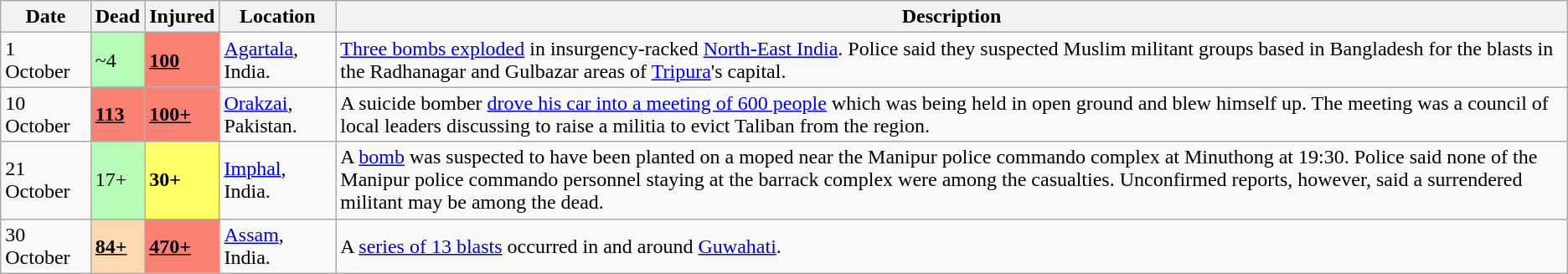<table class="wikitable sortable" id="terrorIncidents2008Oct">
<tr>
<th>Date</th>
<th>Dead</th>
<th>Injured</th>
<th>Location</th>
<th>Description</th>
</tr>
<tr>
<td>1 October </td>
<td style="background:#b6fcb6;text-align:left">~4</td>
<td style="background:#FA8072;text-align:left"><u><strong>100</strong></u></td>
<td><a href='#'>Agartala</a>, India.</td>
<td><a href='#'>Three bombs exploded</a> in insurgency-racked <a href='#'>North-East India</a>. Police said they suspected Muslim militant groups based in Bangladesh for the blasts in the Radhanagar and Gulbazar areas of <a href='#'>Tripura</a>'s capital.</td>
</tr>
<tr>
<td>10 October </td>
<td style="background:#FA8072;text-align:left"><u><strong>113</strong></u></td>
<td style="background:#FA8072;text-align:left"><u><strong>100+</strong></u></td>
<td><a href='#'>Orakzai</a>, Pakistan.</td>
<td>A suicide bomber <a href='#'>drove his car into a meeting of 600 people</a> which was being held in open ground and blew himself up. The meeting was a council of local leaders discussing to raise a militia to evict Taliban from the region.</td>
</tr>
<tr>
<td>21 October </td>
<td style="background:#b6fcb6;text-align:left">17+</td>
<td style="background:#FFFF66;text-align:left"><strong>30+</strong></td>
<td><a href='#'>Imphal</a>, India.</td>
<td>A <a href='#'>bomb</a> was suspected to have been planted on a moped near the Manipur police commando complex at Minuthong at 19:30. Police said none of the Manipur police commando personnel staying at the barrack complex were among the casualties. Unconfirmed reports, however, said a surrendered militant may be among the dead.</td>
</tr>
<tr>
<td>30 October </td>
<td style="background:#FED8B1;text-align:left"><u><strong>84+</strong></u></td>
<td style="background:#FA8072;text-align:left"><u><strong>470+</strong></u></td>
<td><a href='#'>Assam</a>, India.</td>
<td>A <a href='#'>series of 13 blasts</a> occurred in and around <a href='#'>Guwahati</a>.</td>
</tr>
</table>
